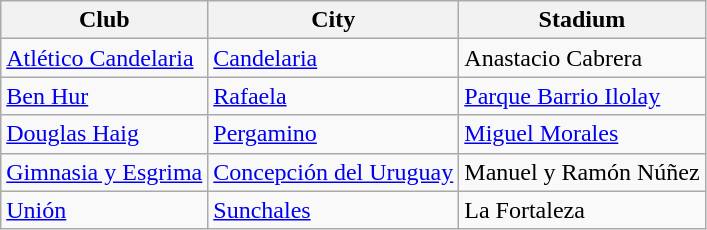<table class="wikitable sortable">
<tr>
<th>Club</th>
<th>City</th>
<th>Stadium</th>
</tr>
<tr>
<td> <a href='#'>Atlético Candelaria</a></td>
<td><a href='#'>Candelaria</a></td>
<td>Anastacio Cabrera</td>
</tr>
<tr>
<td> <a href='#'>Ben Hur</a></td>
<td><a href='#'>Rafaela</a></td>
<td><a href='#'>Parque Barrio Ilolay</a></td>
</tr>
<tr>
<td> <a href='#'>Douglas Haig</a></td>
<td><a href='#'>Pergamino</a></td>
<td><a href='#'>Miguel Morales</a></td>
</tr>
<tr>
<td> <a href='#'>Gimnasia y Esgrima</a></td>
<td><a href='#'>Concepción del Uruguay</a></td>
<td>Manuel y Ramón Núñez</td>
</tr>
<tr>
<td> <a href='#'>Unión</a></td>
<td><a href='#'>Sunchales</a></td>
<td>La Fortaleza</td>
</tr>
</table>
